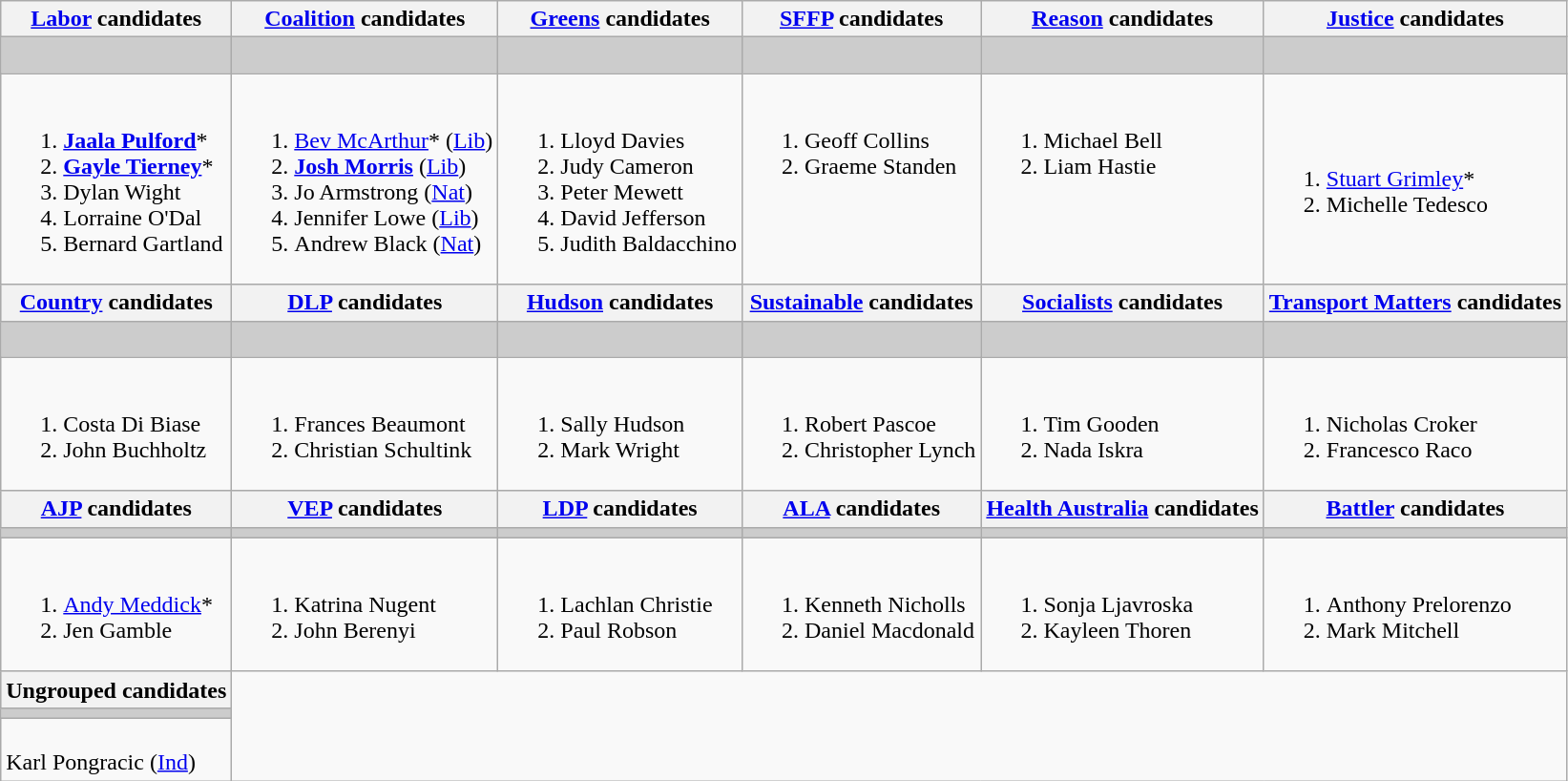<table class="wikitable">
<tr>
<th><a href='#'>Labor</a> candidates</th>
<th><a href='#'>Coalition</a> candidates</th>
<th><a href='#'>Greens</a> candidates</th>
<th><a href='#'>SFFP</a> candidates</th>
<th><a href='#'>Reason</a> candidates</th>
<th><a href='#'>Justice</a> candidates</th>
</tr>
<tr bgcolor="#cccccc">
<td></td>
<td></td>
<td></td>
<td></td>
<td></td>
<td> </td>
</tr>
<tr>
<td><br><ol><li><strong><a href='#'>Jaala Pulford</a></strong>*</li><li><strong><a href='#'>Gayle Tierney</a></strong>*</li><li>Dylan Wight</li><li>Lorraine O'Dal</li><li>Bernard Gartland</li></ol></td>
<td><br><ol><li><a href='#'>Bev McArthur</a>* (<a href='#'>Lib</a>)</li><li><strong><a href='#'>Josh Morris</a></strong> (<a href='#'>Lib</a>)</li><li>Jo Armstrong (<a href='#'>Nat</a>)</li><li>Jennifer Lowe (<a href='#'>Lib</a>)</li><li>Andrew Black (<a href='#'>Nat</a>)</li></ol></td>
<td valign=top><br><ol><li>Lloyd Davies</li><li>Judy Cameron</li><li>Peter Mewett</li><li>David Jefferson</li><li>Judith Baldacchino</li></ol></td>
<td valign=top><br><ol><li>Geoff Collins</li><li>Graeme Standen</li></ol></td>
<td valign=top><br><ol><li>Michael Bell</li><li>Liam Hastie</li></ol></td>
<td><br><ol><li><a href='#'>Stuart Grimley</a>*</li><li>Michelle Tedesco</li></ol></td>
</tr>
<tr bgcolor="#cccccc">
<th><a href='#'>Country</a> candidates</th>
<th><a href='#'>DLP</a> candidates</th>
<th><a href='#'>Hudson</a> candidates</th>
<th><a href='#'>Sustainable</a> candidates</th>
<th><a href='#'>Socialists</a> candidates</th>
<th><a href='#'>Transport Matters</a> candidates</th>
</tr>
<tr bgcolor="#cccccc">
<td></td>
<td></td>
<td></td>
<td></td>
<td></td>
<td> </td>
</tr>
<tr>
<td valign=top><br><ol><li>Costa Di Biase</li><li>John Buchholtz</li></ol></td>
<td valign=top><br><ol><li>Frances Beaumont</li><li>Christian Schultink</li></ol></td>
<td valign=top><br><ol><li>Sally Hudson</li><li>Mark Wright</li></ol></td>
<td valign=top><br><ol><li>Robert Pascoe</li><li>Christopher Lynch</li></ol></td>
<td valign=top><br><ol><li>Tim Gooden</li><li>Nada Iskra</li></ol></td>
<td valign=top><br><ol><li>Nicholas Croker</li><li>Francesco Raco</li></ol></td>
</tr>
<tr bgcolor="#cccccc">
<th><a href='#'>AJP</a> candidates</th>
<th><a href='#'>VEP</a> candidates</th>
<th><a href='#'>LDP</a> candidates</th>
<th><a href='#'>ALA</a> candidates</th>
<th><a href='#'>Health Australia</a> candidates</th>
<th><a href='#'>Battler</a> candidates</th>
</tr>
<tr bgcolor="#cccccc">
<td></td>
<td></td>
<td></td>
<td></td>
<td></td>
<td></td>
</tr>
<tr>
<td><br><ol><li><a href='#'>Andy Meddick</a>*</li><li>Jen Gamble</li></ol></td>
<td valign=top><br><ol><li>Katrina Nugent</li><li>John Berenyi</li></ol></td>
<td valign=top><br><ol><li>Lachlan Christie</li><li>Paul Robson</li></ol></td>
<td valign=top><br><ol><li>Kenneth Nicholls</li><li>Daniel Macdonald</li></ol></td>
<td valign=top><br><ol><li>Sonja Ljavroska</li><li>Kayleen Thoren</li></ol></td>
<td valign=top><br><ol><li>Anthony Prelorenzo</li><li>Mark Mitchell</li></ol></td>
</tr>
<tr bgcolor="#cccccc">
<th>Ungrouped candidates</th>
</tr>
<tr bgcolor="#cccccc">
<td></td>
</tr>
<tr>
<td valign=top><br>Karl Pongracic (<a href='#'>Ind</a>)</td>
</tr>
</table>
